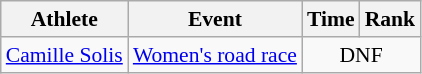<table class=wikitable style="font-size:90%">
<tr>
<th>Athlete</th>
<th>Event</th>
<th>Time</th>
<th>Rank</th>
</tr>
<tr align=center>
<td align=left><a href='#'>Camille Solis</a></td>
<td align=left><a href='#'>Women's road race</a></td>
<td colspan=2>DNF</td>
</tr>
</table>
